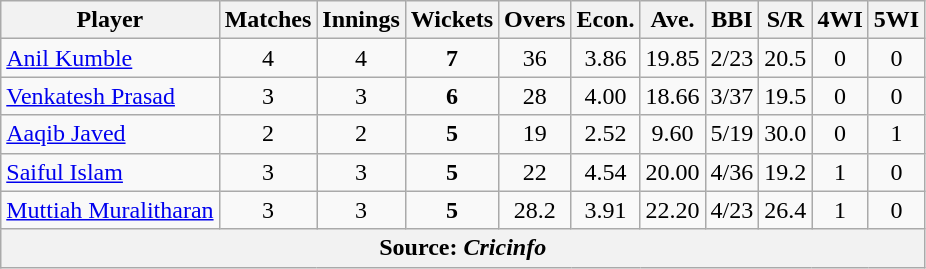<table class="wikitable" style="text-align: center;">
<tr>
<th>Player</th>
<th>Matches</th>
<th>Innings</th>
<th>Wickets</th>
<th>Overs</th>
<th>Econ.</th>
<th>Ave.</th>
<th>BBI</th>
<th>S/R</th>
<th>4WI</th>
<th>5WI</th>
</tr>
<tr>
<td style="text-align:left"> <a href='#'>Anil Kumble</a></td>
<td>4</td>
<td>4</td>
<td><strong>7</strong></td>
<td>36</td>
<td>3.86</td>
<td>19.85</td>
<td>2/23</td>
<td>20.5</td>
<td>0</td>
<td>0</td>
</tr>
<tr>
<td style="text-align:left"> <a href='#'>Venkatesh Prasad</a></td>
<td>3</td>
<td>3</td>
<td><strong>6</strong></td>
<td>28</td>
<td>4.00</td>
<td>18.66</td>
<td>3/37</td>
<td>19.5</td>
<td>0</td>
<td>0</td>
</tr>
<tr>
<td style="text-align:left"> <a href='#'>Aaqib Javed</a></td>
<td>2</td>
<td>2</td>
<td><strong>5</strong></td>
<td>19</td>
<td>2.52</td>
<td>9.60</td>
<td>5/19</td>
<td>30.0</td>
<td>0</td>
<td>1</td>
</tr>
<tr>
<td style="text-align:left"> <a href='#'>Saiful Islam</a></td>
<td>3</td>
<td>3</td>
<td><strong>5</strong></td>
<td>22</td>
<td>4.54</td>
<td>20.00</td>
<td>4/36</td>
<td>19.2</td>
<td>1</td>
<td>0</td>
</tr>
<tr>
<td style="text-align:left"> <a href='#'>Muttiah Muralitharan</a></td>
<td>3</td>
<td>3</td>
<td><strong>5</strong></td>
<td>28.2</td>
<td>3.91</td>
<td>22.20</td>
<td>4/23</td>
<td>26.4</td>
<td>1</td>
<td>0</td>
</tr>
<tr>
<th colspan="11">Source: <em>Cricinfo</em></th>
</tr>
</table>
